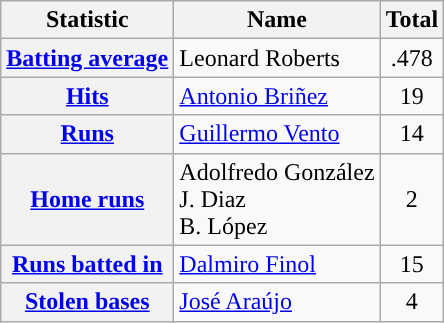<table class="wikitable plainrowheaders">
<tr>
<th scope="col">Statistic</th>
<th scope="col">Name</th>
<th scope="col">Total</th>
</tr>
<tr>
<th scope="row"><a href='#'>Batting average</a></th>
<td> Leonard Roberts</td>
<td align=center>.478</td>
</tr>
<tr>
<th scope="row"><a href='#'>Hits</a></th>
<td> <a href='#'>Antonio Briñez</a></td>
<td align=center>19</td>
</tr>
<tr>
<th scope="row"><a href='#'>Runs</a></th>
<td> <a href='#'>Guillermo Vento</a></td>
<td align=center>14</td>
</tr>
<tr>
<th scope="row"><a href='#'>Home runs</a></th>
<td> Adolfredo González<br> J. Diaz<br> B. López</td>
<td align=center>2</td>
</tr>
<tr>
<th scope="row"><a href='#'>Runs batted in</a></th>
<td> <a href='#'>Dalmiro Finol</a></td>
<td align=center>15</td>
</tr>
<tr>
<th scope="row"><a href='#'>Stolen bases</a></th>
<td> <a href='#'>José Araújo</a></td>
<td align=center>4</td>
</tr>
</table>
